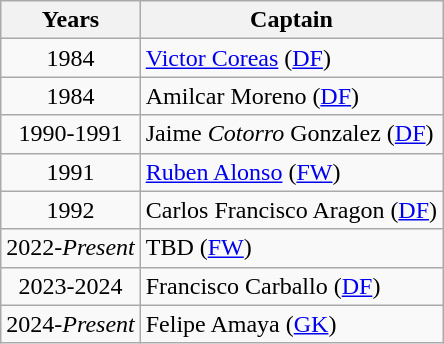<table class="wikitable">
<tr>
<th>Years</th>
<th>Captain</th>
</tr>
<tr>
<td align=center>1984</td>
<td> <a href='#'>Victor Coreas</a> (<a href='#'>DF</a>)</td>
</tr>
<tr>
<td align=center>1984</td>
<td> Amilcar Moreno (<a href='#'>DF</a>)</td>
</tr>
<tr>
<td align=center>1990-1991</td>
<td> Jaime <em>Cotorro</em> Gonzalez (<a href='#'>DF</a>)</td>
</tr>
<tr>
<td align=center>1991</td>
<td> <a href='#'>Ruben Alonso</a> (<a href='#'>FW</a>)</td>
</tr>
<tr>
<td align=center>1992</td>
<td> Carlos Francisco Aragon (<a href='#'>DF</a>)</td>
</tr>
<tr>
<td align=center>2022-<em>Present</em></td>
<td> TBD (<a href='#'>FW</a>)</td>
</tr>
<tr>
<td align=center>2023-2024</td>
<td> Francisco Carballo (<a href='#'>DF</a>)</td>
</tr>
<tr>
<td align=center>2024-<em>Present</em></td>
<td> Felipe Amaya (<a href='#'>GK</a>)</td>
</tr>
</table>
